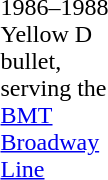<table width="90">
<tr>
<td></td>
</tr>
<tr>
<td><div>1986–1988 Yellow D bullet, serving the <a href='#'>BMT Broadway Line</a></div></td>
</tr>
</table>
